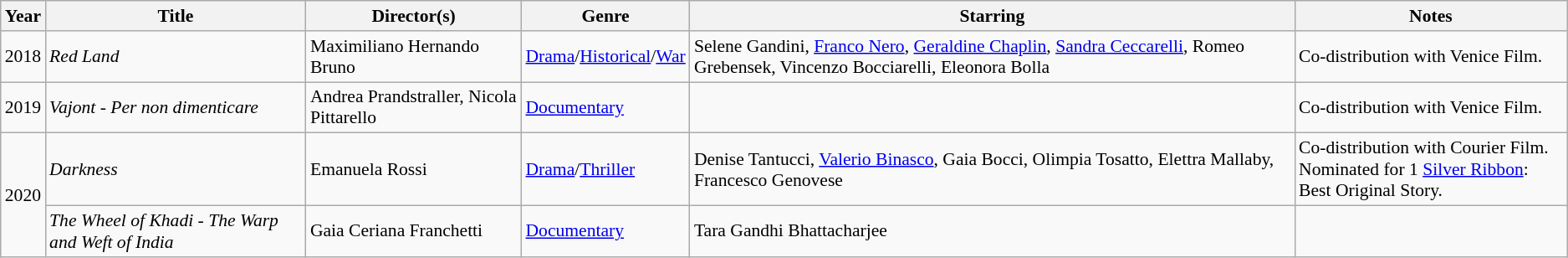<table class="wikitable sortable" style="font-size:90%">
<tr>
<th>Year</th>
<th>Title</th>
<th>Director(s)</th>
<th>Genre</th>
<th>Starring</th>
<th>Notes</th>
</tr>
<tr>
<td>2018</td>
<td><em>Red Land</em></td>
<td>Maximiliano Hernando Bruno</td>
<td><a href='#'>Drama</a>/<a href='#'>Historical</a>/<a href='#'>War</a></td>
<td>Selene Gandini, <a href='#'>Franco Nero</a>, <a href='#'>Geraldine Chaplin</a>, <a href='#'>Sandra Ceccarelli</a>, Romeo Grebensek, Vincenzo Bocciarelli, Eleonora Bolla</td>
<td>Co-distribution with Venice Film.</td>
</tr>
<tr>
<td>2019</td>
<td><em>Vajont - Per non dimenticare</em></td>
<td>Andrea Prandstraller, Nicola Pittarello</td>
<td><a href='#'>Documentary</a></td>
<td></td>
<td>Co-distribution with Venice Film.</td>
</tr>
<tr>
<td rowspan="2">2020</td>
<td><em>Darkness</em></td>
<td>Emanuela Rossi</td>
<td><a href='#'>Drama</a>/<a href='#'>Thriller</a></td>
<td>Denise Tantucci, <a href='#'>Valerio Binasco</a>, Gaia Bocci, Olimpia Tosatto, Elettra Mallaby, Francesco Genovese</td>
<td>Co-distribution with Courier Film. <br> Nominated for 1 <a href='#'>Silver Ribbon</a>: Best Original Story.</td>
</tr>
<tr>
<td><em>The Wheel of Khadi - The Warp and Weft of India</em></td>
<td>Gaia Ceriana Franchetti</td>
<td><a href='#'>Documentary</a></td>
<td>Tara Gandhi Bhattacharjee</td>
<td></td>
</tr>
</table>
